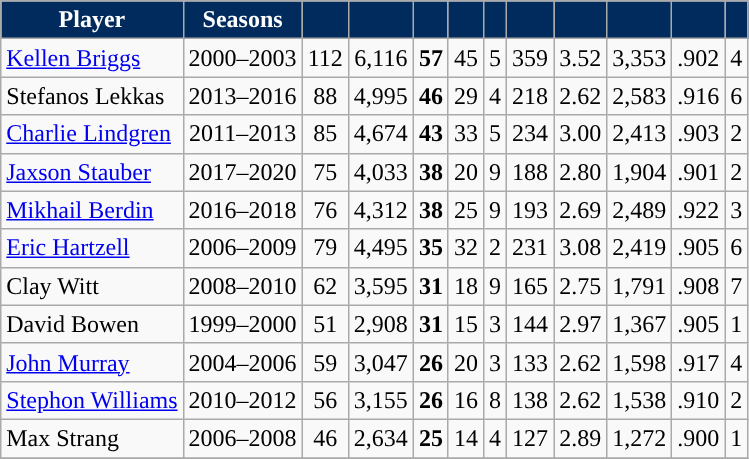<table class="wikitable" style="text-align:center;">
<tr>
<th class=unsortable style="background:#002b5c; color:#ffffff;">Player</th>
<th class=unsortable style="background:#002b5c; color:#ffffff;">Seasons</th>
<th style="background:#002b5c; color:#ffffff;"></th>
<th style="background:#002b5c; color:#ffffff;"></th>
<th style="background:#002b5c; color:#ffffff;"></th>
<th style="background:#002b5c; color:#ffffff;"></th>
<th style="background:#002b5c; color:#ffffff;"></th>
<th style="background:#002b5c; color:#ffffff;"></th>
<th style="background:#002b5c; color:#ffffff;"></th>
<th style="background:#002b5c; color:#ffffff;"></th>
<th style="background:#002b5c; color:#ffffff;"></th>
<th style="background:#002b5c; color:#ffffff;"></th>
</tr>
<tr>
<td style="text-align:left;"><a href='#'>Kellen Briggs</a></td>
<td>2000–2003</td>
<td>112</td>
<td>6,116</td>
<td><strong>57</strong></td>
<td>45</td>
<td>5</td>
<td>359</td>
<td>3.52</td>
<td>3,353</td>
<td>.902</td>
<td>4</td>
</tr>
<tr>
<td style="text-align:left;">Stefanos Lekkas</td>
<td>2013–2016</td>
<td>88</td>
<td>4,995</td>
<td><strong>46</strong></td>
<td>29</td>
<td>4</td>
<td>218</td>
<td>2.62</td>
<td>2,583</td>
<td>.916</td>
<td>6</td>
</tr>
<tr>
<td style="text-align:left;"><a href='#'>Charlie Lindgren</a></td>
<td>2011–2013</td>
<td>85</td>
<td>4,674</td>
<td><strong>43</strong></td>
<td>33</td>
<td>5</td>
<td>234</td>
<td>3.00</td>
<td>2,413</td>
<td>.903</td>
<td>2</td>
</tr>
<tr>
<td style="text-align:left;"><a href='#'>Jaxson Stauber</a></td>
<td>2017–2020</td>
<td>75</td>
<td>4,033</td>
<td><strong>38</strong></td>
<td>20</td>
<td>9</td>
<td>188</td>
<td>2.80</td>
<td>1,904</td>
<td>.901</td>
<td>2</td>
</tr>
<tr>
<td style="text-align:left;"><a href='#'>Mikhail Berdin</a></td>
<td>2016–2018</td>
<td>76</td>
<td>4,312</td>
<td><strong>38</strong></td>
<td>25</td>
<td>9</td>
<td>193</td>
<td>2.69</td>
<td>2,489</td>
<td>.922</td>
<td>3</td>
</tr>
<tr>
<td style="text-align:left;"><a href='#'>Eric Hartzell</a></td>
<td>2006–2009</td>
<td>79</td>
<td>4,495</td>
<td><strong>35</strong></td>
<td>32</td>
<td>2</td>
<td>231</td>
<td>3.08</td>
<td>2,419</td>
<td>.905</td>
<td>6</td>
</tr>
<tr>
<td style="text-align:left;">Clay Witt</td>
<td>2008–2010</td>
<td>62</td>
<td>3,595</td>
<td><strong>31</strong></td>
<td>18</td>
<td>9</td>
<td>165</td>
<td>2.75</td>
<td>1,791</td>
<td>.908</td>
<td>7</td>
</tr>
<tr>
<td style="text-align:left;">David Bowen</td>
<td>1999–2000</td>
<td>51</td>
<td>2,908</td>
<td><strong>31</strong></td>
<td>15</td>
<td>3</td>
<td>144</td>
<td>2.97</td>
<td>1,367</td>
<td>.905</td>
<td>1</td>
</tr>
<tr>
<td style="text-align:left;"><a href='#'>John Murray</a></td>
<td>2004–2006</td>
<td>59</td>
<td>3,047</td>
<td><strong>26</strong></td>
<td>20</td>
<td>3</td>
<td>133</td>
<td>2.62</td>
<td>1,598</td>
<td>.917</td>
<td>4</td>
</tr>
<tr>
<td style="text-align:left;"><a href='#'>Stephon Williams</a></td>
<td>2010–2012</td>
<td>56</td>
<td>3,155</td>
<td><strong>26</strong></td>
<td>16</td>
<td>8</td>
<td>138</td>
<td>2.62</td>
<td>1,538</td>
<td>.910</td>
<td>2</td>
</tr>
<tr>
<td style="text-align:left;">Max Strang</td>
<td>2006–2008</td>
<td>46</td>
<td>2,634</td>
<td><strong>25</strong></td>
<td>14</td>
<td>4</td>
<td>127</td>
<td>2.89</td>
<td>1,272</td>
<td>.900</td>
<td>1</td>
</tr>
<tr>
</tr>
</table>
